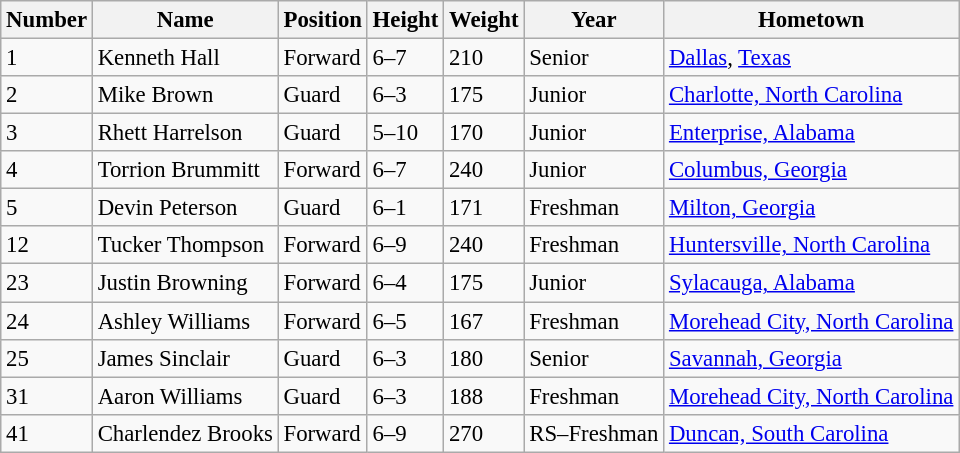<table class="wikitable sortable" style="font-size: 95%;">
<tr>
<th>Number</th>
<th>Name</th>
<th>Position</th>
<th>Height</th>
<th>Weight</th>
<th>Year</th>
<th>Hometown</th>
</tr>
<tr>
<td>1</td>
<td>Kenneth Hall</td>
<td>Forward</td>
<td>6–7</td>
<td>210</td>
<td>Senior</td>
<td><a href='#'>Dallas</a>, <a href='#'>Texas</a></td>
</tr>
<tr>
<td>2</td>
<td>Mike Brown</td>
<td>Guard</td>
<td>6–3</td>
<td>175</td>
<td>Junior</td>
<td><a href='#'>Charlotte, North Carolina</a></td>
</tr>
<tr>
<td>3</td>
<td>Rhett Harrelson</td>
<td>Guard</td>
<td>5–10</td>
<td>170</td>
<td>Junior</td>
<td><a href='#'>Enterprise, Alabama</a></td>
</tr>
<tr>
<td>4</td>
<td>Torrion Brummitt</td>
<td>Forward</td>
<td>6–7</td>
<td>240</td>
<td>Junior</td>
<td><a href='#'>Columbus, Georgia</a></td>
</tr>
<tr>
<td>5</td>
<td>Devin Peterson</td>
<td>Guard</td>
<td>6–1</td>
<td>171</td>
<td>Freshman</td>
<td><a href='#'>Milton, Georgia</a></td>
</tr>
<tr>
<td>12</td>
<td>Tucker Thompson</td>
<td>Forward</td>
<td>6–9</td>
<td>240</td>
<td>Freshman</td>
<td><a href='#'>Huntersville, North Carolina</a></td>
</tr>
<tr>
<td>23</td>
<td>Justin Browning</td>
<td>Forward</td>
<td>6–4</td>
<td>175</td>
<td>Junior</td>
<td><a href='#'>Sylacauga, Alabama</a></td>
</tr>
<tr>
<td>24</td>
<td>Ashley Williams</td>
<td>Forward</td>
<td>6–5</td>
<td>167</td>
<td>Freshman</td>
<td><a href='#'>Morehead City, North Carolina</a></td>
</tr>
<tr>
<td>25</td>
<td>James Sinclair</td>
<td>Guard</td>
<td>6–3</td>
<td>180</td>
<td>Senior</td>
<td><a href='#'>Savannah, Georgia</a></td>
</tr>
<tr>
<td>31</td>
<td>Aaron Williams</td>
<td>Guard</td>
<td>6–3</td>
<td>188</td>
<td>Freshman</td>
<td><a href='#'>Morehead City, North Carolina</a></td>
</tr>
<tr>
<td>41</td>
<td>Charlendez Brooks</td>
<td>Forward</td>
<td>6–9</td>
<td>270</td>
<td>RS–Freshman</td>
<td><a href='#'>Duncan, South Carolina</a></td>
</tr>
</table>
